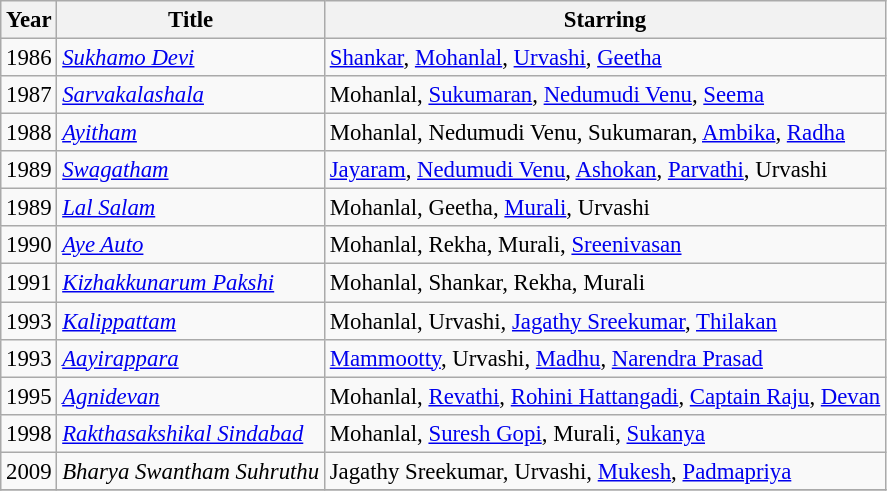<table class="wikitable sortable" style="font-size: 95%;">
<tr>
<th>Year</th>
<th>Title</th>
<th>Starring</th>
</tr>
<tr>
<td>1986</td>
<td><em><a href='#'>Sukhamo Devi</a></em></td>
<td><a href='#'>Shankar</a>, <a href='#'>Mohanlal</a>, <a href='#'>Urvashi</a>, <a href='#'>Geetha</a></td>
</tr>
<tr>
<td>1987</td>
<td><em><a href='#'>Sarvakalashala</a></em></td>
<td>Mohanlal, <a href='#'>Sukumaran</a>, <a href='#'>Nedumudi Venu</a>, <a href='#'>Seema</a></td>
</tr>
<tr>
<td>1988</td>
<td><em><a href='#'>Ayitham</a></em></td>
<td>Mohanlal, Nedumudi Venu, Sukumaran, <a href='#'>Ambika</a>, <a href='#'>Radha</a></td>
</tr>
<tr>
<td>1989</td>
<td><em><a href='#'>Swagatham</a></em></td>
<td><a href='#'>Jayaram</a>, <a href='#'>Nedumudi Venu</a>, <a href='#'>Ashokan</a>, <a href='#'>Parvathi</a>, Urvashi</td>
</tr>
<tr>
<td>1989</td>
<td><em><a href='#'>Lal Salam</a></em></td>
<td>Mohanlal, Geetha, <a href='#'>Murali</a>, Urvashi</td>
</tr>
<tr>
<td>1990</td>
<td><em><a href='#'>Aye Auto</a></em></td>
<td>Mohanlal, Rekha, Murali, <a href='#'>Sreenivasan</a></td>
</tr>
<tr>
<td>1991</td>
<td><em><a href='#'>Kizhakkunarum Pakshi</a></em></td>
<td>Mohanlal, Shankar, Rekha, Murali</td>
</tr>
<tr>
<td>1993</td>
<td><em><a href='#'>Kalippattam</a></em></td>
<td>Mohanlal, Urvashi, <a href='#'>Jagathy Sreekumar</a>, <a href='#'>Thilakan</a></td>
</tr>
<tr>
<td>1993</td>
<td><em><a href='#'>Aayirappara</a></em></td>
<td><a href='#'>Mammootty</a>, Urvashi, <a href='#'>Madhu</a>, <a href='#'>Narendra Prasad</a></td>
</tr>
<tr>
<td>1995</td>
<td><em><a href='#'>Agnidevan</a></em></td>
<td>Mohanlal, <a href='#'>Revathi</a>, <a href='#'>Rohini Hattangadi</a>, <a href='#'>Captain Raju</a>, <a href='#'>Devan</a></td>
</tr>
<tr>
<td>1998</td>
<td><em><a href='#'>Rakthasakshikal Sindabad</a></em></td>
<td>Mohanlal, <a href='#'>Suresh Gopi</a>, Murali, <a href='#'>Sukanya</a></td>
</tr>
<tr>
<td>2009</td>
<td><em>Bharya Swantham Suhruthu</em></td>
<td>Jagathy Sreekumar, Urvashi, <a href='#'>Mukesh</a>, <a href='#'>Padmapriya</a></td>
</tr>
<tr>
</tr>
</table>
